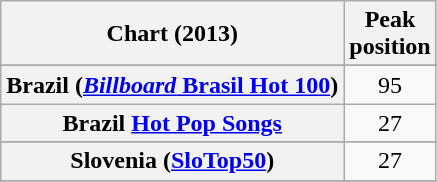<table class="wikitable sortable plainrowheaders" style="text-align:center">
<tr>
<th scope="col">Chart (2013)</th>
<th scope="col">Peak<br>position</th>
</tr>
<tr>
</tr>
<tr>
</tr>
<tr>
</tr>
<tr>
</tr>
<tr>
<th scope="row">Brazil (<a href='#'><em>Billboard</em> Brasil Hot 100</a>)</th>
<td>95</td>
</tr>
<tr>
<th scope="row">Brazil <a href='#'>Hot Pop Songs</a></th>
<td>27</td>
</tr>
<tr>
</tr>
<tr>
</tr>
<tr>
</tr>
<tr>
</tr>
<tr>
</tr>
<tr>
</tr>
<tr>
</tr>
<tr>
</tr>
<tr>
</tr>
<tr>
</tr>
<tr>
</tr>
<tr>
</tr>
<tr>
<th scope="row">Slovenia (<a href='#'>SloTop50</a>)</th>
<td>27</td>
</tr>
<tr>
</tr>
<tr>
</tr>
</table>
